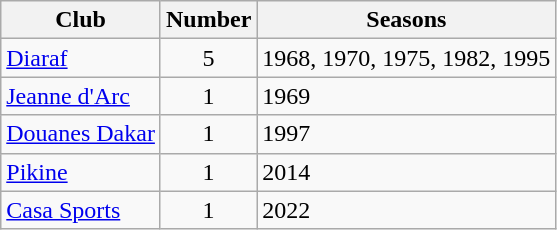<table class="wikitable sortable">
<tr>
<th>Club</th>
<th>Number</th>
<th>Seasons</th>
</tr>
<tr>
<td><a href='#'>Diaraf</a></td>
<td style="text-align:center">5</td>
<td>1968, 1970, 1975, 1982, 1995</td>
</tr>
<tr>
<td><a href='#'>Jeanne d'Arc</a></td>
<td style="text-align:center">1</td>
<td>1969</td>
</tr>
<tr>
<td><a href='#'>Douanes Dakar</a></td>
<td style="text-align:center">1</td>
<td>1997</td>
</tr>
<tr>
<td><a href='#'>Pikine</a></td>
<td style="text-align:center">1</td>
<td>2014</td>
</tr>
<tr>
<td><a href='#'>Casa Sports</a></td>
<td style="text-align:center">1</td>
<td>2022</td>
</tr>
</table>
